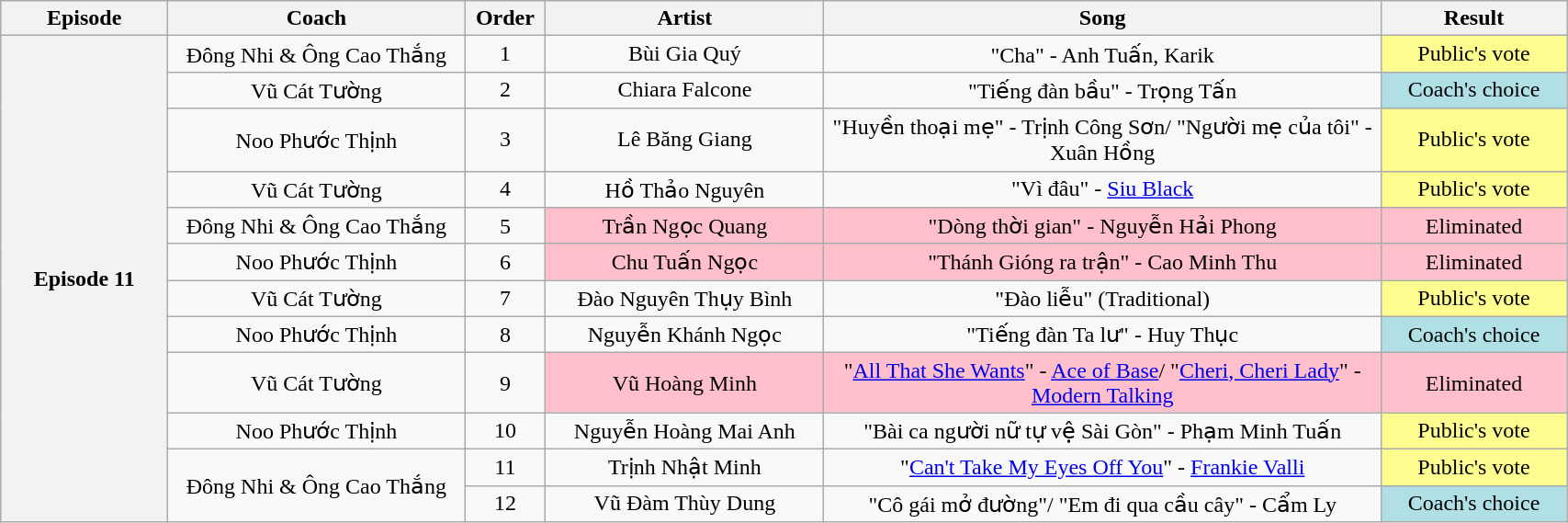<table class="wikitable" style="text-align:center; width:90%;">
<tr>
<th style="width:09%;">Episode</th>
<th style="width:16%;">Coach</th>
<th style="width:04%;">Order</th>
<th style="width:15%;">Artist</th>
<th style="width:30%;">Song</th>
<th style="width:10%;">Result</th>
</tr>
<tr>
<th rowspan="12" scope="row">Episode 11<br><small></small></th>
<td>Đông Nhi & Ông Cao Thắng</td>
<td>1</td>
<td>Bùi Gia Quý</td>
<td>"Cha" - Anh Tuấn, Karik</td>
<td style="background:#fdfc8f;">Public's vote</td>
</tr>
<tr>
<td>Vũ Cát Tường</td>
<td>2</td>
<td>Chiara Falcone</td>
<td>"Tiếng đàn bầu" - Trọng Tấn</td>
<td style="background:#B0E0E6;">Coach's choice</td>
</tr>
<tr>
<td>Noo Phước Thịnh</td>
<td>3</td>
<td>Lê Băng Giang</td>
<td>"Huyền thoại mẹ" - Trịnh Công Sơn/ "Người mẹ của tôi" - Xuân Hồng</td>
<td style="background:#fdfc8f;">Public's vote</td>
</tr>
<tr>
<td>Vũ Cát Tường</td>
<td>4</td>
<td>Hồ Thảo Nguyên</td>
<td>"Vì đâu" - <a href='#'>Siu Black</a></td>
<td style="background:#fdfc8f;">Public's vote</td>
</tr>
<tr>
<td>Đông Nhi & Ông Cao Thắng</td>
<td>5</td>
<td style="background:pink;">Trần Ngọc Quang</td>
<td style="background:pink;">"Dòng thời gian" - Nguyễn Hải Phong</td>
<td style="background:pink;">Eliminated</td>
</tr>
<tr>
<td>Noo Phước Thịnh</td>
<td>6</td>
<td style="background:pink;">Chu Tuấn Ngọc</td>
<td style="background:pink;">"Thánh Gióng ra trận" - Cao Minh Thu</td>
<td style="background:pink;">Eliminated</td>
</tr>
<tr>
<td>Vũ Cát Tường</td>
<td>7</td>
<td>Đào Nguyên Thụy Bình</td>
<td>"Đào liễu" (Traditional)</td>
<td style="background:#fdfc8f;">Public's vote</td>
</tr>
<tr>
<td>Noo Phước Thịnh</td>
<td>8</td>
<td>Nguyễn Khánh Ngọc</td>
<td>"Tiếng đàn Ta lư" - Huy Thục</td>
<td style="background:#B0E0E6;">Coach's choice</td>
</tr>
<tr>
<td>Vũ Cát Tường</td>
<td>9</td>
<td style="background:pink;">Vũ Hoàng Minh</td>
<td style="background:pink;">"<a href='#'>All That She Wants</a>" - <a href='#'>Ace of Base</a>/ "<a href='#'>Cheri, Cheri Lady</a>" - <a href='#'>Modern Talking</a></td>
<td style="background:pink;">Eliminated</td>
</tr>
<tr>
<td>Noo Phước Thịnh</td>
<td>10</td>
<td>Nguyễn Hoàng Mai Anh</td>
<td>"Bài ca người nữ tự vệ Sài Gòn" - Phạm Minh Tuấn</td>
<td style="background:#fdfc8f;">Public's vote</td>
</tr>
<tr>
<td rowspan="2">Đông Nhi & Ông Cao Thắng</td>
<td>11</td>
<td>Trịnh Nhật Minh</td>
<td>"<a href='#'>Can't Take My Eyes Off You</a>" - <a href='#'>Frankie Valli</a></td>
<td style="background:#fdfc8f;">Public's vote</td>
</tr>
<tr>
<td>12</td>
<td>Vũ Đàm Thùy Dung</td>
<td>"Cô gái mở đường"/ "Em đi qua cầu cây" - Cẩm Ly</td>
<td style="background:#B0E0E6;">Coach's choice</td>
</tr>
</table>
